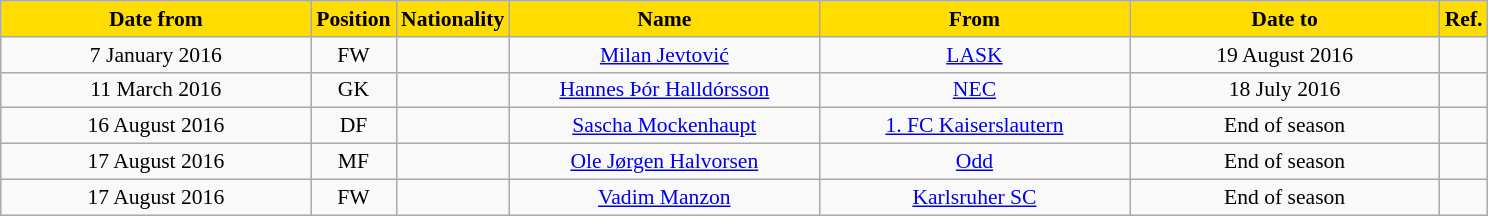<table class="wikitable" style="text-align:center; font-size:90%; ">
<tr>
<th style="background:#FFDD00; color:black; width:200px;">Date from</th>
<th style="background:#FFDD00; color:black; width:50px;">Position</th>
<th style="background:#FFDD00; color:black; width:50px;">Nationality</th>
<th style="background:#FFDD00; color:black; width:200px;">Name</th>
<th style="background:#FFDD00; color:black; width:200px;">From</th>
<th style="background:#FFDD00; color:black; width:200px;">Date to</th>
<th style="background:#FFDD00; color:black; width:25;">Ref.</th>
</tr>
<tr>
<td>7 January 2016</td>
<td>FW</td>
<td></td>
<td><a href='#'>Milan Jevtović</a></td>
<td><a href='#'>LASK</a></td>
<td>19 August 2016</td>
<td></td>
</tr>
<tr>
<td>11 March 2016</td>
<td>GK</td>
<td></td>
<td><a href='#'>Hannes Þór Halldórsson</a></td>
<td><a href='#'>NEC</a></td>
<td>18 July 2016</td>
<td></td>
</tr>
<tr>
<td>16 August 2016</td>
<td>DF</td>
<td></td>
<td><a href='#'>Sascha Mockenhaupt</a></td>
<td><a href='#'>1. FC Kaiserslautern</a></td>
<td>End of season</td>
<td></td>
</tr>
<tr>
<td>17 August 2016</td>
<td>MF</td>
<td></td>
<td><a href='#'>Ole Jørgen Halvorsen</a></td>
<td><a href='#'>Odd</a></td>
<td>End of season</td>
<td></td>
</tr>
<tr>
<td>17 August 2016</td>
<td>FW</td>
<td></td>
<td><a href='#'>Vadim Manzon</a></td>
<td><a href='#'>Karlsruher SC</a></td>
<td>End of season</td>
<td></td>
</tr>
</table>
